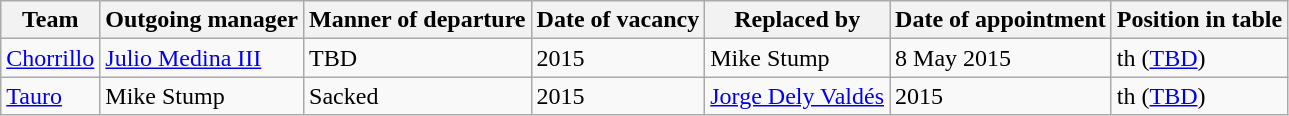<table class="wikitable">
<tr>
<th>Team</th>
<th>Outgoing manager</th>
<th>Manner of departure</th>
<th>Date of vacancy</th>
<th>Replaced by</th>
<th>Date of appointment</th>
<th>Position in table</th>
</tr>
<tr>
<td><a href='#'>Chorrillo</a></td>
<td> <a href='#'>Julio Medina III</a></td>
<td>TBD</td>
<td>2015</td>
<td> Mike Stump</td>
<td>8 May 2015</td>
<td>th (<a href='#'>TBD</a>)</td>
</tr>
<tr>
<td><a href='#'>Tauro</a></td>
<td> Mike Stump</td>
<td>Sacked</td>
<td>2015</td>
<td> <a href='#'>Jorge Dely Valdés</a></td>
<td>2015</td>
<td>th (<a href='#'>TBD</a>)</td>
</tr>
</table>
